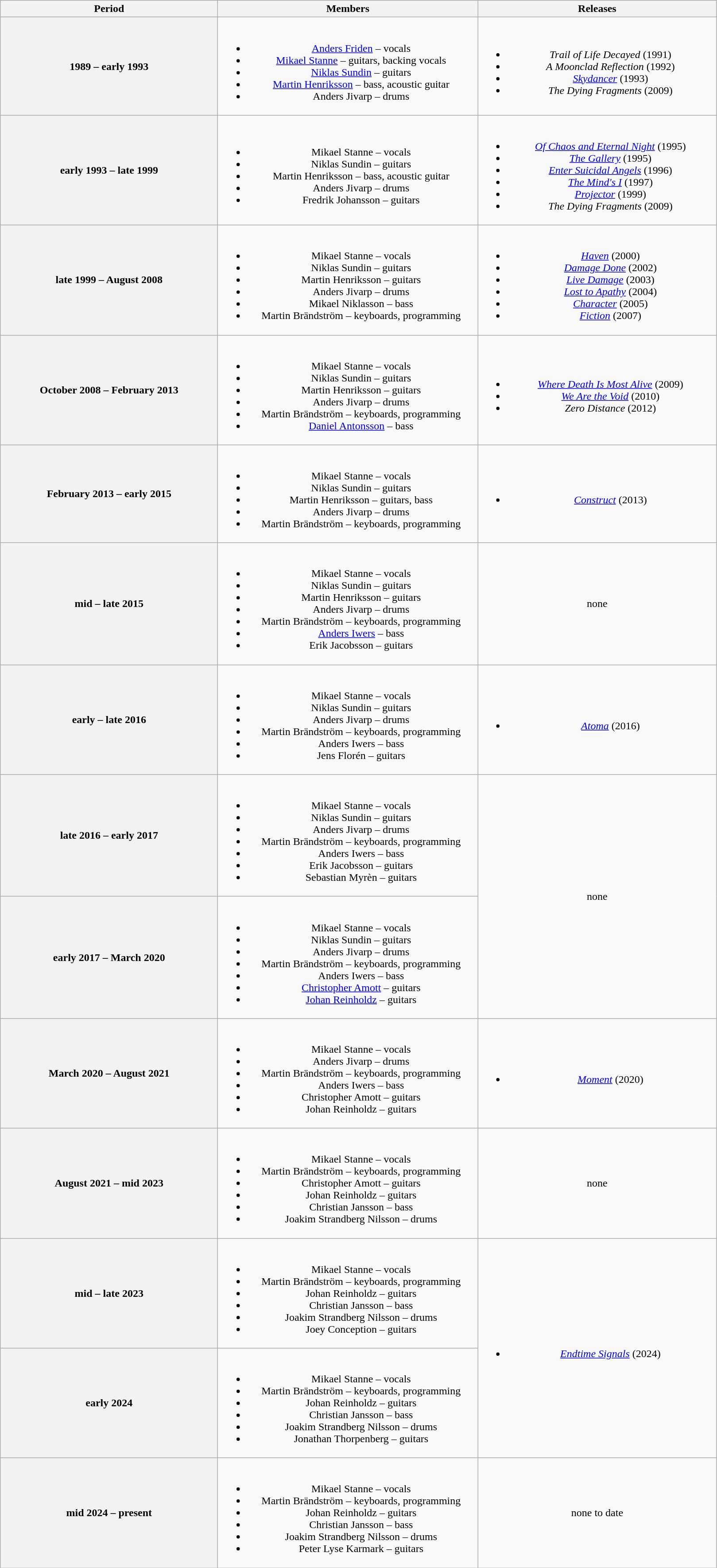<table class="wikitable plainrowheaders" style="text-align:center;">
<tr>
<th scope="col" style="width:20em;">Period</th>
<th scope="col" style="width:24em;">Members</th>
<th scope="col" style="width:22em;">Releases</th>
</tr>
<tr>
<th>1989 – early 1993</th>
<td><br><ul><li><a href='#'>Anders Friden</a> – vocals</li><li><a href='#'>Mikael Stanne</a> – guitars, backing vocals</li><li><a href='#'>Niklas Sundin</a> – guitars</li><li><a href='#'>Martin Henriksson</a> – bass, acoustic guitar</li><li>Anders Jivarp – drums</li></ul></td>
<td><br><ul><li><em>Trail of Life Decayed</em> (1991)</li><li><em>A Moonclad Reflection</em> (1992)</li><li><em><a href='#'>Skydancer</a></em> (1993)</li><li><em>The Dying Fragments</em> (2009)</li></ul></td>
</tr>
<tr>
<th>early 1993 – late 1999</th>
<td><br><ul><li>Mikael Stanne – vocals</li><li>Niklas Sundin – guitars</li><li>Martin Henriksson – bass, acoustic guitar</li><li>Anders Jivarp – drums</li><li>Fredrik Johansson – guitars</li></ul></td>
<td><br><ul><li><em><a href='#'>Of Chaos and Eternal Night</a></em> (1995)</li><li><em><a href='#'>The Gallery</a></em> (1995)</li><li><em><a href='#'>Enter Suicidal Angels</a></em> (1996)</li><li><em><a href='#'>The Mind's I</a></em> (1997)</li><li><em><a href='#'>Projector</a></em> (1999)</li><li><em>The Dying Fragments</em> (2009)</li></ul></td>
</tr>
<tr>
<th>late 1999 – August 2008</th>
<td><br><ul><li>Mikael Stanne – vocals</li><li>Niklas Sundin – guitars</li><li>Martin Henriksson – guitars</li><li>Anders Jivarp – drums</li><li>Mikael Niklasson – bass</li><li>Martin Brändström – keyboards, programming</li></ul></td>
<td><br><ul><li><em><a href='#'>Haven</a></em> (2000)</li><li><em><a href='#'>Damage Done</a></em> (2002)</li><li><em><a href='#'>Live Damage</a></em> (2003)</li><li><em><a href='#'>Lost to Apathy</a></em> (2004)</li><li><em><a href='#'>Character</a></em> (2005)</li><li><em><a href='#'>Fiction</a></em> (2007)</li></ul></td>
</tr>
<tr>
<th>October 2008 – February 2013</th>
<td><br><ul><li>Mikael Stanne – vocals</li><li>Niklas Sundin – guitars</li><li>Martin Henriksson – guitars</li><li>Anders Jivarp – drums</li><li>Martin Brändström – keyboards, programming</li><li><a href='#'>Daniel Antonsson</a> – bass</li></ul></td>
<td><br><ul><li><em><a href='#'>Where Death Is Most Alive</a></em> (2009)</li><li><em><a href='#'>We Are the Void</a></em> (2010)</li><li><em>Zero Distance</em> (2012)</li></ul></td>
</tr>
<tr>
<th>February 2013 – early 2015</th>
<td><br><ul><li>Mikael Stanne – vocals</li><li>Niklas Sundin – guitars</li><li>Martin Henriksson – guitars, bass</li><li>Anders Jivarp – drums</li><li>Martin Brändström – keyboards, programming</li></ul></td>
<td><br><ul><li><em><a href='#'>Construct</a></em> (2013)</li></ul></td>
</tr>
<tr>
<th>mid – late 2015</th>
<td><br><ul><li>Mikael Stanne – vocals</li><li>Niklas Sundin – guitars </li><li>Martin Henriksson – guitars</li><li>Anders Jivarp – drums</li><li>Martin Brändström – keyboards, programming</li><li><a href='#'>Anders Iwers</a> – bass </li><li>Erik Jacobsson – guitars </li></ul></td>
<td>none </td>
</tr>
<tr>
<th>early – late 2016</th>
<td><br><ul><li>Mikael Stanne – vocals</li><li>Niklas Sundin – guitars</li><li>Anders Jivarp – drums</li><li>Martin Brändström – keyboards, programming</li><li>Anders Iwers – bass</li><li>Jens Florén – guitars </li></ul></td>
<td><br><ul><li><em><a href='#'>Atoma</a></em> (2016)</li></ul></td>
</tr>
<tr>
<th>late 2016 – early 2017</th>
<td><br><ul><li>Mikael Stanne – vocals</li><li>Niklas Sundin – guitars </li><li>Anders Jivarp – drums</li><li>Martin Brändström – keyboards, programming</li><li>Anders Iwers – bass</li><li>Erik Jacobsson – guitars </li><li>Sebastian Myrèn – guitars </li></ul></td>
<td rowspan="2">none </td>
</tr>
<tr>
<th>early 2017 – March 2020</th>
<td><br><ul><li>Mikael Stanne – vocals</li><li>Niklas Sundin – guitars </li><li>Anders Jivarp – drums</li><li>Martin Brändström – keyboards, programming</li><li>Anders Iwers – bass</li><li><a href='#'>Christopher Amott</a> – guitars </li><li><a href='#'>Johan Reinholdz</a> – guitars </li></ul></td>
</tr>
<tr>
<th>March 2020 – August 2021</th>
<td><br><ul><li>Mikael Stanne – vocals</li><li>Anders Jivarp – drums</li><li>Martin Brändström – keyboards, programming</li><li>Anders Iwers – bass</li><li>Christopher Amott – guitars</li><li>Johan Reinholdz – guitars</li></ul></td>
<td><br><ul><li><em><a href='#'>Moment</a></em> (2020)</li></ul></td>
</tr>
<tr>
<th>August 2021 – mid 2023</th>
<td><br><ul><li>Mikael Stanne – vocals</li><li>Martin Brändström – keyboards, programming</li><li>Christopher Amott – guitars</li><li>Johan Reinholdz – guitars</li><li>Christian Jansson – bass </li><li>Joakim Strandberg Nilsson – drums </li></ul></td>
<td>none </td>
</tr>
<tr>
<th>mid – late 2023</th>
<td><br><ul><li>Mikael Stanne – vocals</li><li>Martin Brändström – keyboards, programming</li><li>Johan Reinholdz – guitars</li><li>Christian Jansson – bass</li><li>Joakim Strandberg Nilsson – drums</li><li>Joey Conception – guitars </li></ul></td>
<td rowspan="2"><br><ul><li><em><a href='#'>Endtime Signals</a></em> (2024)</li></ul></td>
</tr>
<tr>
<th>early 2024</th>
<td><br><ul><li>Mikael Stanne – vocals</li><li>Martin Brändström – keyboards, programming</li><li>Johan Reinholdz – guitars</li><li>Christian Jansson – bass</li><li>Joakim Strandberg Nilsson – drums</li><li>Jonathan Thorpenberg – guitars </li></ul></td>
</tr>
<tr>
<th>mid 2024 – present</th>
<td><br><ul><li>Mikael Stanne – vocals</li><li>Martin Brändström – keyboards, programming</li><li>Johan Reinholdz – guitars</li><li>Christian Jansson – bass</li><li>Joakim Strandberg Nilsson – drums</li><li>Peter Lyse Karmark – guitars </li></ul></td>
<td>none to date</td>
</tr>
</table>
